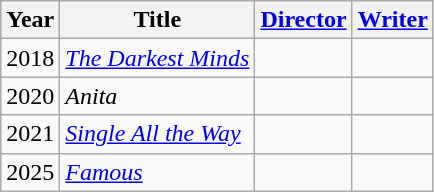<table class="wikitable plainrowheaders">
<tr>
<th>Year</th>
<th>Title</th>
<th><a href='#'>Director</a></th>
<th><a href='#'>Writer</a></th>
</tr>
<tr>
<td>2018</td>
<td><em><a href='#'>The Darkest Minds</a></em></td>
<td></td>
<td></td>
</tr>
<tr>
<td>2020</td>
<td><em>Anita</em></td>
<td></td>
<td></td>
</tr>
<tr>
<td>2021</td>
<td><em><a href='#'>Single All the Way</a></em></td>
<td></td>
<td></td>
</tr>
<tr>
<td>2025</td>
<td><em><a href='#'>Famous</a></em></td>
<td></td>
<td></td>
</tr>
</table>
